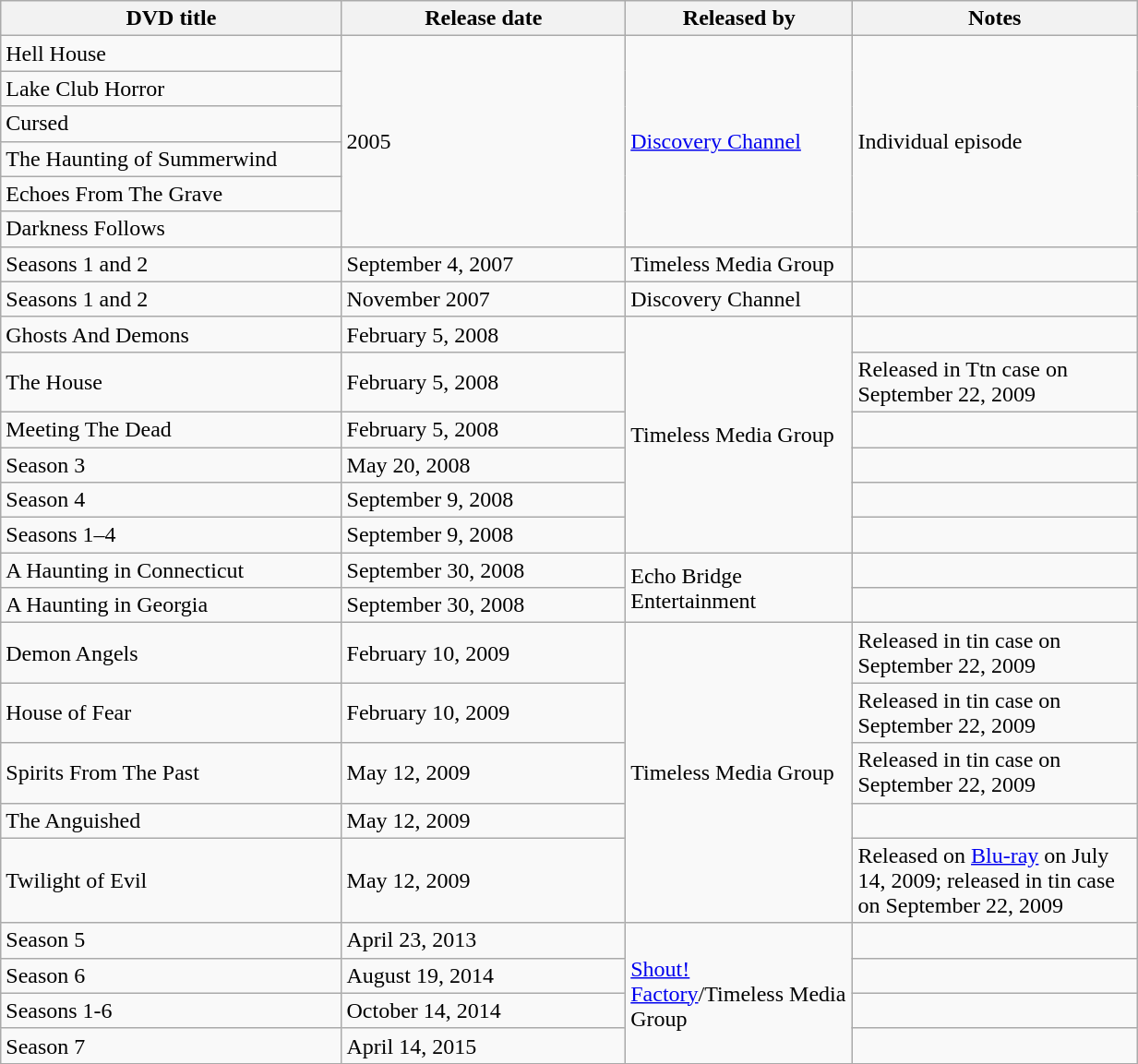<table class="wikitable" width="65%">
<tr>
<th width="30%">DVD title</th>
<th width="25%">Release date</th>
<th width="20%">Released by</th>
<th width="30%">Notes</th>
</tr>
<tr>
<td>Hell House</td>
<td rowspan=6>2005</td>
<td rowspan=6><a href='#'>Discovery Channel</a></td>
<td rowspan=6>Individual episode</td>
</tr>
<tr>
<td>Lake Club Horror</td>
</tr>
<tr>
<td>Cursed</td>
</tr>
<tr>
<td>The Haunting of Summerwind</td>
</tr>
<tr>
<td>Echoes From The Grave</td>
</tr>
<tr>
<td>Darkness Follows</td>
</tr>
<tr>
<td>Seasons 1 and 2</td>
<td>September 4, 2007</td>
<td>Timeless Media Group</td>
<td></td>
</tr>
<tr>
<td>Seasons 1 and 2</td>
<td>November 2007</td>
<td>Discovery Channel</td>
<td></td>
</tr>
<tr>
<td>Ghosts And Demons</td>
<td>February 5, 2008</td>
<td rowspan=6>Timeless Media Group</td>
<td></td>
</tr>
<tr>
<td>The House</td>
<td>February 5, 2008</td>
<td>Released in Ttn case on September 22, 2009</td>
</tr>
<tr>
<td>Meeting The Dead</td>
<td>February 5, 2008</td>
<td></td>
</tr>
<tr>
<td>Season 3</td>
<td>May 20, 2008</td>
<td></td>
</tr>
<tr>
<td>Season 4</td>
<td>September 9, 2008</td>
<td></td>
</tr>
<tr>
<td>Seasons 1–4</td>
<td>September 9, 2008</td>
<td></td>
</tr>
<tr>
<td>A Haunting in Connecticut</td>
<td>September 30, 2008</td>
<td rowspan=2>Echo Bridge Entertainment</td>
<td></td>
</tr>
<tr>
<td>A Haunting in Georgia</td>
<td>September 30, 2008</td>
<td></td>
</tr>
<tr>
<td>Demon Angels</td>
<td>February 10, 2009</td>
<td rowspan=5>Timeless Media Group</td>
<td>Released in tin case on September 22, 2009</td>
</tr>
<tr>
<td>House of Fear</td>
<td>February 10, 2009</td>
<td>Released in tin case on September 22, 2009</td>
</tr>
<tr>
<td>Spirits From The Past</td>
<td>May 12, 2009</td>
<td>Released in tin case on September 22, 2009</td>
</tr>
<tr>
<td>The Anguished</td>
<td>May 12, 2009</td>
<td></td>
</tr>
<tr>
<td>Twilight of Evil</td>
<td>May 12, 2009</td>
<td>Released on <a href='#'>Blu-ray</a> on July 14, 2009; released in tin case on September 22, 2009</td>
</tr>
<tr>
<td>Season 5</td>
<td>April 23, 2013</td>
<td rowspan=4><a href='#'>Shout! Factory</a>/Timeless Media Group</td>
<td></td>
</tr>
<tr>
<td>Season 6</td>
<td>August 19, 2014</td>
<td></td>
</tr>
<tr>
<td>Seasons 1-6</td>
<td>October 14, 2014</td>
<td></td>
</tr>
<tr>
<td>Season 7</td>
<td>April 14, 2015</td>
<td></td>
</tr>
<tr>
</tr>
</table>
